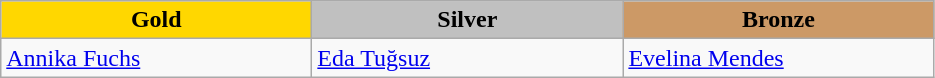<table class="wikitable" style="text-align:left">
<tr align="center">
<td width=200 bgcolor=gold><strong>Gold</strong></td>
<td width=200 bgcolor=silver><strong>Silver</strong></td>
<td width=200 bgcolor=CC9966><strong>Bronze</strong></td>
</tr>
<tr>
<td><a href='#'>Annika Fuchs</a><br></td>
<td><a href='#'>Eda Tuğsuz</a><br></td>
<td><a href='#'>Evelina Mendes</a><br></td>
</tr>
</table>
